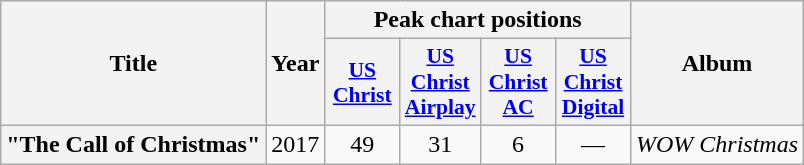<table class="wikitable plainrowheaders" style="text-align:center;">
<tr>
<th scope="col" rowspan="2">Title</th>
<th scope="col" rowspan="2">Year</th>
<th scope="col" colspan="4">Peak chart positions</th>
<th scope="col" rowspan="2">Album</th>
</tr>
<tr>
<th style="width:3em; font-size:90%"><a href='#'>US<br>Christ</a><br></th>
<th style="width:3em; font-size:90%"><a href='#'>US<br>Christ Airplay</a><br></th>
<th style="width:3em; font-size:90%"><a href='#'>US<br>Christ AC</a><br></th>
<th style="width:3em; font-size:90%"><a href='#'>US<br>Christ Digital</a><br></th>
</tr>
<tr>
<th scope="row">"The Call of Christmas"</th>
<td>2017</td>
<td>49</td>
<td>31</td>
<td>6</td>
<td>—</td>
<td align="left"><em>WOW Christmas</em></td>
</tr>
</table>
